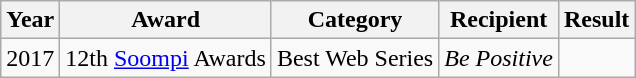<table class="wikitable">
<tr>
<th>Year</th>
<th>Award</th>
<th>Category</th>
<th>Recipient</th>
<th>Result</th>
</tr>
<tr>
<td>2017</td>
<td>12th <a href='#'>Soompi</a> Awards</td>
<td>Best Web Series</td>
<td><em>Be Positive</em></td>
<td></td>
</tr>
</table>
